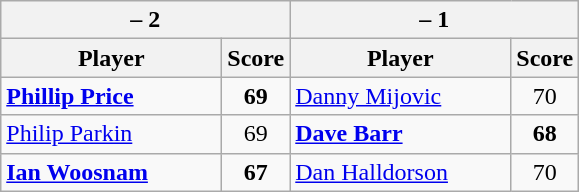<table class=wikitable>
<tr>
<th colspan=2> – 2</th>
<th colspan=2> – 1</th>
</tr>
<tr>
<th width=140>Player</th>
<th>Score</th>
<th width=140>Player</th>
<th>Score</th>
</tr>
<tr>
<td><strong><a href='#'>Phillip Price</a></strong></td>
<td align=center><strong>69</strong></td>
<td><a href='#'>Danny Mijovic</a></td>
<td align=center>70</td>
</tr>
<tr>
<td><a href='#'>Philip Parkin</a></td>
<td align=center>69</td>
<td><strong><a href='#'>Dave Barr</a></strong></td>
<td align=center><strong>68</strong></td>
</tr>
<tr>
<td><strong><a href='#'>Ian Woosnam</a></strong></td>
<td align=center><strong>67</strong></td>
<td><a href='#'>Dan Halldorson</a></td>
<td align=center>70</td>
</tr>
</table>
